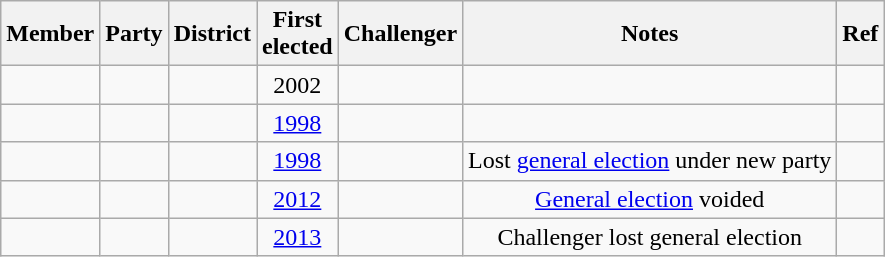<table class="wikitable sortable" style=text-align:center>
<tr>
<th>Member</th>
<th>Party</th>
<th>District</th>
<th>First<br>elected</th>
<th>Challenger</th>
<th>Notes</th>
<th>Ref</th>
</tr>
<tr>
<td></td>
<td></td>
<td></td>
<td>2002</td>
<td></td>
<td></td>
<td></td>
</tr>
<tr>
<td></td>
<td></td>
<td></td>
<td><a href='#'>1998</a></td>
<td></td>
<td></td>
<td></td>
</tr>
<tr>
<td></td>
<td></td>
<td></td>
<td><a href='#'>1998</a></td>
<td></td>
<td>Lost <a href='#'>general election</a> under new party</td>
<td></td>
</tr>
<tr>
<td></td>
<td></td>
<td></td>
<td><a href='#'>2012</a></td>
<td></td>
<td><a href='#'>General election</a> voided</td>
<td></td>
</tr>
<tr>
<td></td>
<td></td>
<td></td>
<td><a href='#'>2013</a></td>
<td></td>
<td>Challenger lost general election</td>
<td></td>
</tr>
</table>
